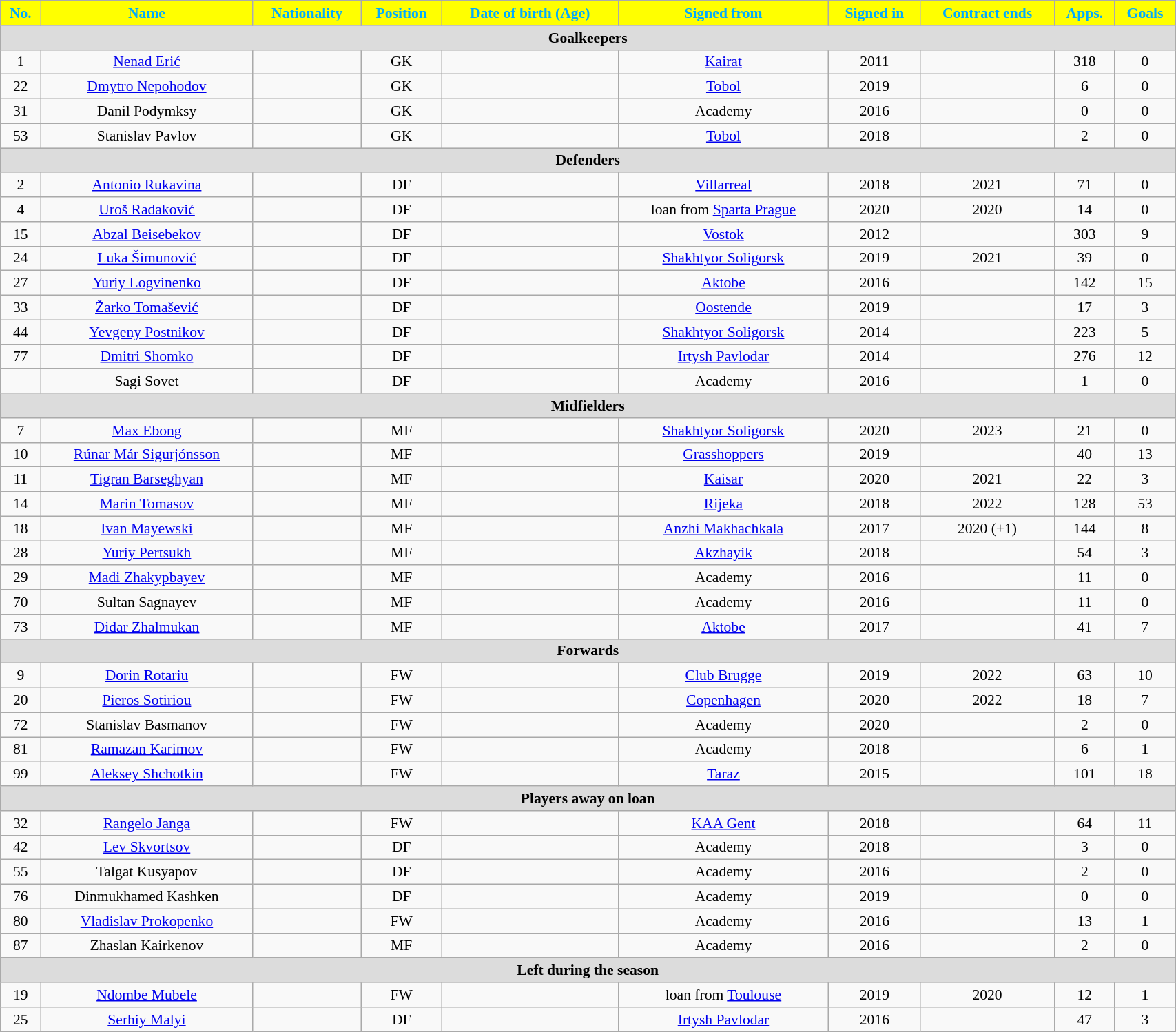<table class="wikitable"  style="text-align:center; font-size:90%; width:90%;">
<tr>
<th style="background:#ffff00; color:#00AAFF; text-align:center;">No.</th>
<th style="background:#ffff00; color:#00AAFF; text-align:center;">Name</th>
<th style="background:#ffff00; color:#00AAFF; text-align:center;">Nationality</th>
<th style="background:#ffff00; color:#00AAFF; text-align:center;">Position</th>
<th style="background:#ffff00; color:#00AAFF; text-align:center;">Date of birth (Age)</th>
<th style="background:#ffff00; color:#00AAFF; text-align:center;">Signed from</th>
<th style="background:#ffff00; color:#00AAFF; text-align:center;">Signed in</th>
<th style="background:#ffff00; color:#00AAFF; text-align:center;">Contract ends</th>
<th style="background:#ffff00; color:#00AAFF; text-align:center;">Apps.</th>
<th style="background:#ffff00; color:#00AAFF; text-align:center;">Goals</th>
</tr>
<tr>
<th colspan="11"  style="background:#dcdcdc; text-align:center;">Goalkeepers</th>
</tr>
<tr>
<td>1</td>
<td><a href='#'>Nenad Erić</a></td>
<td></td>
<td>GK</td>
<td></td>
<td><a href='#'>Kairat</a></td>
<td>2011</td>
<td></td>
<td>318</td>
<td>0</td>
</tr>
<tr>
<td>22</td>
<td><a href='#'>Dmytro Nepohodov</a></td>
<td></td>
<td>GK</td>
<td></td>
<td><a href='#'>Tobol</a></td>
<td>2019</td>
<td></td>
<td>6</td>
<td>0</td>
</tr>
<tr>
<td>31</td>
<td>Danil Podymksy</td>
<td></td>
<td>GK</td>
<td></td>
<td>Academy</td>
<td>2016</td>
<td></td>
<td>0</td>
<td>0</td>
</tr>
<tr>
<td>53</td>
<td>Stanislav Pavlov</td>
<td></td>
<td>GK</td>
<td></td>
<td><a href='#'>Tobol</a></td>
<td>2018</td>
<td></td>
<td>2</td>
<td>0</td>
</tr>
<tr>
<th colspan="11"  style="background:#dcdcdc; text-align:center;">Defenders</th>
</tr>
<tr>
<td>2</td>
<td><a href='#'>Antonio Rukavina</a></td>
<td></td>
<td>DF</td>
<td></td>
<td><a href='#'>Villarreal</a></td>
<td>2018</td>
<td>2021</td>
<td>71</td>
<td>0</td>
</tr>
<tr>
<td>4</td>
<td><a href='#'>Uroš Radaković</a></td>
<td></td>
<td>DF</td>
<td></td>
<td>loan from <a href='#'>Sparta Prague</a></td>
<td>2020</td>
<td>2020</td>
<td>14</td>
<td>0</td>
</tr>
<tr>
<td>15</td>
<td><a href='#'>Abzal Beisebekov</a></td>
<td></td>
<td>DF</td>
<td></td>
<td><a href='#'>Vostok</a></td>
<td>2012</td>
<td></td>
<td>303</td>
<td>9</td>
</tr>
<tr>
<td>24</td>
<td><a href='#'>Luka Šimunović</a></td>
<td></td>
<td>DF</td>
<td></td>
<td><a href='#'>Shakhtyor Soligorsk</a></td>
<td>2019</td>
<td>2021</td>
<td>39</td>
<td>0</td>
</tr>
<tr>
<td>27</td>
<td><a href='#'>Yuriy Logvinenko</a></td>
<td></td>
<td>DF</td>
<td></td>
<td><a href='#'>Aktobe</a></td>
<td>2016</td>
<td></td>
<td>142</td>
<td>15</td>
</tr>
<tr>
<td>33</td>
<td><a href='#'>Žarko Tomašević</a></td>
<td></td>
<td>DF</td>
<td></td>
<td><a href='#'>Oostende</a></td>
<td>2019</td>
<td></td>
<td>17</td>
<td>3</td>
</tr>
<tr>
<td>44</td>
<td><a href='#'>Yevgeny Postnikov</a></td>
<td></td>
<td>DF</td>
<td></td>
<td><a href='#'>Shakhtyor Soligorsk</a></td>
<td>2014</td>
<td></td>
<td>223</td>
<td>5</td>
</tr>
<tr>
<td>77</td>
<td><a href='#'>Dmitri Shomko</a></td>
<td></td>
<td>DF</td>
<td></td>
<td><a href='#'>Irtysh Pavlodar</a></td>
<td>2014</td>
<td></td>
<td>276</td>
<td>12</td>
</tr>
<tr>
<td></td>
<td>Sagi Sovet</td>
<td></td>
<td>DF</td>
<td></td>
<td>Academy</td>
<td>2016</td>
<td></td>
<td>1</td>
<td>0</td>
</tr>
<tr>
<th colspan="11"  style="background:#dcdcdc; text-align:center;">Midfielders</th>
</tr>
<tr>
<td>7</td>
<td><a href='#'>Max Ebong</a></td>
<td></td>
<td>MF</td>
<td></td>
<td><a href='#'>Shakhtyor Soligorsk</a></td>
<td>2020</td>
<td>2023</td>
<td>21</td>
<td>0</td>
</tr>
<tr>
<td>10</td>
<td><a href='#'>Rúnar Már Sigurjónsson</a></td>
<td></td>
<td>MF</td>
<td></td>
<td><a href='#'>Grasshoppers</a></td>
<td>2019</td>
<td></td>
<td>40</td>
<td>13</td>
</tr>
<tr>
<td>11</td>
<td><a href='#'>Tigran Barseghyan</a></td>
<td></td>
<td>MF</td>
<td></td>
<td><a href='#'>Kaisar</a></td>
<td>2020</td>
<td>2021</td>
<td>22</td>
<td>3</td>
</tr>
<tr>
<td>14</td>
<td><a href='#'>Marin Tomasov</a></td>
<td></td>
<td>MF</td>
<td></td>
<td><a href='#'>Rijeka</a></td>
<td>2018</td>
<td>2022</td>
<td>128</td>
<td>53</td>
</tr>
<tr>
<td>18</td>
<td><a href='#'>Ivan Mayewski</a></td>
<td></td>
<td>MF</td>
<td></td>
<td><a href='#'>Anzhi Makhachkala</a></td>
<td>2017</td>
<td>2020 (+1)</td>
<td>144</td>
<td>8</td>
</tr>
<tr>
<td>28</td>
<td><a href='#'>Yuriy Pertsukh</a></td>
<td></td>
<td>MF</td>
<td></td>
<td><a href='#'>Akzhayik</a></td>
<td>2018</td>
<td></td>
<td>54</td>
<td>3</td>
</tr>
<tr>
<td>29</td>
<td><a href='#'>Madi Zhakypbayev</a></td>
<td></td>
<td>MF</td>
<td></td>
<td>Academy</td>
<td>2016</td>
<td></td>
<td>11</td>
<td>0</td>
</tr>
<tr>
<td>70</td>
<td>Sultan Sagnayev</td>
<td></td>
<td>MF</td>
<td></td>
<td>Academy</td>
<td>2016</td>
<td></td>
<td>11</td>
<td>0</td>
</tr>
<tr>
<td>73</td>
<td><a href='#'>Didar Zhalmukan</a></td>
<td></td>
<td>MF</td>
<td></td>
<td><a href='#'>Aktobe</a></td>
<td>2017</td>
<td></td>
<td>41</td>
<td>7</td>
</tr>
<tr>
<th colspan="11"  style="background:#dcdcdc; text-align:center;">Forwards</th>
</tr>
<tr>
<td>9</td>
<td><a href='#'>Dorin Rotariu</a></td>
<td></td>
<td>FW</td>
<td></td>
<td><a href='#'>Club Brugge</a></td>
<td>2019</td>
<td>2022</td>
<td>63</td>
<td>10</td>
</tr>
<tr>
<td>20</td>
<td><a href='#'>Pieros Sotiriou</a></td>
<td></td>
<td>FW</td>
<td></td>
<td><a href='#'>Copenhagen</a></td>
<td>2020</td>
<td>2022</td>
<td>18</td>
<td>7</td>
</tr>
<tr>
<td>72</td>
<td>Stanislav Basmanov</td>
<td></td>
<td>FW</td>
<td></td>
<td>Academy</td>
<td>2020</td>
<td></td>
<td>2</td>
<td>0</td>
</tr>
<tr>
<td>81</td>
<td><a href='#'>Ramazan Karimov</a></td>
<td></td>
<td>FW</td>
<td></td>
<td>Academy</td>
<td>2018</td>
<td></td>
<td>6</td>
<td>1</td>
</tr>
<tr>
<td>99</td>
<td><a href='#'>Aleksey Shchotkin</a></td>
<td></td>
<td>FW</td>
<td></td>
<td><a href='#'>Taraz</a></td>
<td>2015</td>
<td></td>
<td>101</td>
<td>18</td>
</tr>
<tr>
<th colspan="11"  style="background:#dcdcdc; text-align:center;">Players away on loan</th>
</tr>
<tr>
<td>32</td>
<td><a href='#'>Rangelo Janga</a></td>
<td></td>
<td>FW</td>
<td></td>
<td><a href='#'>KAA Gent</a></td>
<td>2018</td>
<td></td>
<td>64</td>
<td>11</td>
</tr>
<tr>
<td>42</td>
<td><a href='#'>Lev Skvortsov</a></td>
<td></td>
<td>DF</td>
<td></td>
<td>Academy</td>
<td>2018</td>
<td></td>
<td>3</td>
<td>0</td>
</tr>
<tr>
<td>55</td>
<td>Talgat Kusyapov</td>
<td></td>
<td>DF</td>
<td></td>
<td>Academy</td>
<td>2016</td>
<td></td>
<td>2</td>
<td>0</td>
</tr>
<tr>
<td>76</td>
<td>Dinmukhamed Kashken</td>
<td></td>
<td>DF</td>
<td></td>
<td>Academy</td>
<td>2019</td>
<td></td>
<td>0</td>
<td>0</td>
</tr>
<tr>
<td>80</td>
<td><a href='#'>Vladislav Prokopenko</a></td>
<td></td>
<td>FW</td>
<td></td>
<td>Academy</td>
<td>2016</td>
<td></td>
<td>13</td>
<td>1</td>
</tr>
<tr>
<td>87</td>
<td>Zhaslan Kairkenov</td>
<td></td>
<td>MF</td>
<td></td>
<td>Academy</td>
<td>2016</td>
<td></td>
<td>2</td>
<td>0</td>
</tr>
<tr>
<th colspan="11"  style="background:#dcdcdc; text-align:center;">Left during the season</th>
</tr>
<tr>
<td>19</td>
<td><a href='#'>Ndombe Mubele</a></td>
<td></td>
<td>FW</td>
<td></td>
<td>loan from <a href='#'>Toulouse</a></td>
<td>2019</td>
<td>2020</td>
<td>12</td>
<td>1</td>
</tr>
<tr>
<td>25</td>
<td><a href='#'>Serhiy Malyi</a></td>
<td></td>
<td>DF</td>
<td></td>
<td><a href='#'>Irtysh Pavlodar</a></td>
<td>2016</td>
<td></td>
<td>47</td>
<td>3</td>
</tr>
</table>
